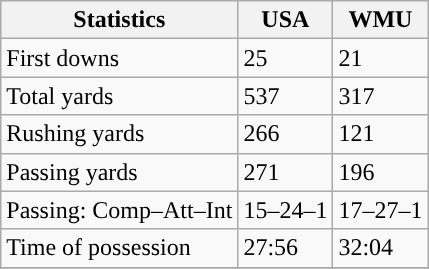<table class="wikitable" style="float: left;">
<tr>
<th>Statistics</th>
<th>USA</th>
<th>WMU</th>
</tr>
<tr>
<td>First downs</td>
<td>25</td>
<td>21</td>
</tr>
<tr>
<td>Total yards</td>
<td>537</td>
<td>317</td>
</tr>
<tr>
<td>Rushing yards</td>
<td>266</td>
<td>121</td>
</tr>
<tr>
<td>Passing yards</td>
<td>271</td>
<td>196</td>
</tr>
<tr>
<td>Passing: Comp–Att–Int</td>
<td>15–24–1</td>
<td>17–27–1</td>
</tr>
<tr>
<td>Time of possession</td>
<td>27:56</td>
<td>32:04</td>
</tr>
<tr>
</tr>
</table>
